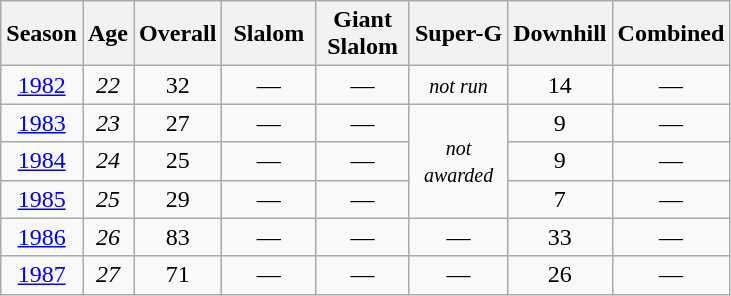<table class=wikitable style="text-align:center">
<tr>
<th>Season</th>
<th>Age</th>
<th>Overall</th>
<th> Slalom </th>
<th>Giant<br> Slalom </th>
<th>Super-G</th>
<th>Downhill</th>
<th>Combined</th>
</tr>
<tr>
<td><a href='#'>1982</a></td>
<td><em>22</em></td>
<td>32</td>
<td>—</td>
<td>—</td>
<td><small><em>not run</em></small></td>
<td>14</td>
<td>—</td>
</tr>
<tr>
<td><a href='#'>1983</a></td>
<td><em>23</em></td>
<td>27</td>
<td>—</td>
<td>—</td>
<td rowspan=3><small><em>not<br>awarded</em></small></td>
<td>9</td>
<td>—</td>
</tr>
<tr>
<td><a href='#'>1984</a></td>
<td><em>24</em></td>
<td>25</td>
<td>—</td>
<td>—</td>
<td>9</td>
<td>—</td>
</tr>
<tr>
<td><a href='#'>1985</a></td>
<td><em>25</em></td>
<td>29</td>
<td>—</td>
<td>—</td>
<td>7</td>
<td>—</td>
</tr>
<tr>
<td><a href='#'>1986</a></td>
<td><em>26</em></td>
<td>83</td>
<td>—</td>
<td>—</td>
<td>—</td>
<td>33</td>
<td>—</td>
</tr>
<tr>
<td><a href='#'>1987</a></td>
<td><em>27</em></td>
<td>71</td>
<td>—</td>
<td>—</td>
<td>—</td>
<td>26</td>
<td>—</td>
</tr>
</table>
